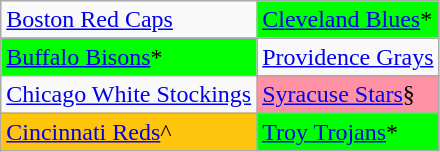<table class="wikitable" style="font-size:100%;line-height:1.1;">
<tr>
<td><a href='#'>Boston Red Caps</a></td>
<td style="background-color:#00FF00;"><a href='#'>Cleveland Blues</a>*</td>
</tr>
<tr>
<td style="background-color:#00FF00;"><a href='#'>Buffalo Bisons</a>*</td>
<td><a href='#'>Providence Grays</a></td>
</tr>
<tr>
<td><a href='#'>Chicago White Stockings</a></td>
<td style="background-color:#FF91A4;"><a href='#'>Syracuse Stars</a>§</td>
</tr>
<tr>
<td style="background-color:#FFC40C;"><a href='#'>Cincinnati Reds</a>^</td>
<td style="background-color:#00FF00;"><a href='#'>Troy Trojans</a>*</td>
</tr>
</table>
